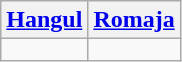<table class="wikitable">
<tr>
<th><a href='#'>Hangul</a></th>
<th><a href='#'>Romaja</a></th>
</tr>
<tr>
<td style="text-align: center; font-size: 2.2em;" lang="ko"></td>
<td style="text-align: center; font-size: 2.2em;" lang="ko"></td>
</tr>
</table>
